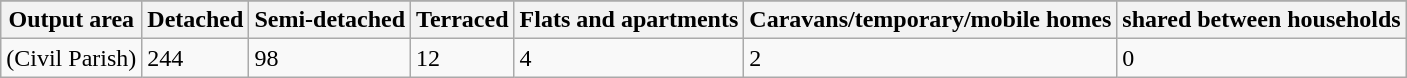<table class="wikitable">
<tr>
</tr>
<tr>
<th>Output area</th>
<th>Detached</th>
<th>Semi-detached</th>
<th>Terraced</th>
<th>Flats and apartments</th>
<th>Caravans/temporary/mobile homes</th>
<th>shared between households</th>
</tr>
<tr>
<td>(Civil Parish)</td>
<td>244</td>
<td>98</td>
<td>12</td>
<td>4</td>
<td>2</td>
<td>0</td>
</tr>
</table>
